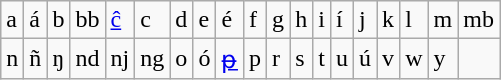<table class="wikitable">
<tr>
<td>a</td>
<td>á</td>
<td>b</td>
<td>bb</td>
<td><a href='#'>ĉ</a></td>
<td>c</td>
<td>d</td>
<td>e</td>
<td>é</td>
<td>f</td>
<td>g</td>
<td>h</td>
<td>i</td>
<td>í</td>
<td>j</td>
<td>k</td>
<td>l</td>
<td>m</td>
<td>mb</td>
</tr>
<tr>
<td>n</td>
<td>ñ</td>
<td>ŋ</td>
<td>nd</td>
<td>nj</td>
<td>ng</td>
<td>o</td>
<td>ó</td>
<td><a href='#'>ᵽ</a></td>
<td>p</td>
<td>r</td>
<td>s</td>
<td>t</td>
<td>u</td>
<td>ú</td>
<td>v</td>
<td>w</td>
<td>y</td>
</tr>
</table>
